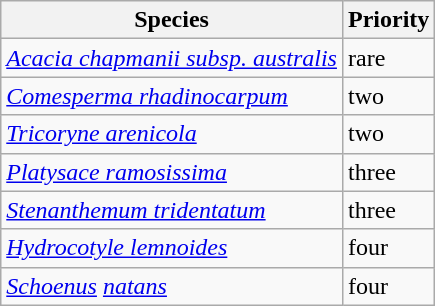<table class="wikitable" border="1">
<tr>
<th>Species</th>
<th>Priority</th>
</tr>
<tr>
<td><em><a href='#'>Acacia chapmanii subsp. australis</a></em></td>
<td>rare</td>
</tr>
<tr>
<td><em><a href='#'>Comesperma rhadinocarpum</a></em></td>
<td>two</td>
</tr>
<tr>
<td><em><a href='#'>Tricoryne arenicola</a></em></td>
<td>two</td>
</tr>
<tr>
<td><em><a href='#'>Platysace ramosissima</a></em></td>
<td>three</td>
</tr>
<tr>
<td><em><a href='#'>Stenanthemum tridentatum</a></em></td>
<td>three</td>
</tr>
<tr>
<td><em><a href='#'>Hydrocotyle lemnoides</a></em></td>
<td>four</td>
</tr>
<tr>
<td><em><a href='#'>Schoenus</a> <a href='#'>natans</a></em></td>
<td>four</td>
</tr>
</table>
